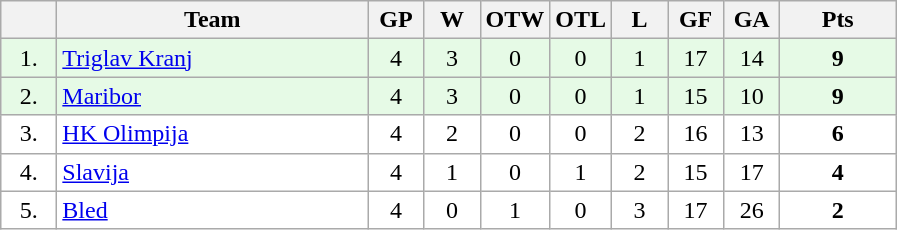<table class="wikitable">
<tr>
<th width="30"></th>
<th width="200">Team</th>
<th width="30">GP</th>
<th width="30">W</th>
<th width="30">OTW</th>
<th width="30">OTL</th>
<th width="30">L</th>
<th width="30">GF</th>
<th width="30">GA</th>
<th width="70">Pts</th>
</tr>
<tr bgcolor="#e6fae6" align="center">
<td>1.</td>
<td align="left"><a href='#'>Triglav Kranj</a></td>
<td>4</td>
<td>3</td>
<td>0</td>
<td>0</td>
<td>1</td>
<td>17</td>
<td>14</td>
<td><strong>9</strong></td>
</tr>
<tr bgcolor="#e6fae6" align="center">
<td>2.</td>
<td align="left"><a href='#'>Maribor</a></td>
<td>4</td>
<td>3</td>
<td>0</td>
<td>0</td>
<td>1</td>
<td>15</td>
<td>10</td>
<td><strong>9</strong></td>
</tr>
<tr bgcolor="#FFFFFF" align="center">
<td>3.</td>
<td align="left"><a href='#'>HK Olimpija</a></td>
<td>4</td>
<td>2</td>
<td>0</td>
<td>0</td>
<td>2</td>
<td>16</td>
<td>13</td>
<td><strong>6</strong></td>
</tr>
<tr bgcolor="#FFFFFF" align="center">
<td>4.</td>
<td align="left"><a href='#'>Slavija</a></td>
<td>4</td>
<td>1</td>
<td>0</td>
<td>1</td>
<td>2</td>
<td>15</td>
<td>17</td>
<td><strong>4</strong></td>
</tr>
<tr bgcolor="#FFFFFF" align="center">
<td>5.</td>
<td align="left"><a href='#'>Bled</a></td>
<td>4</td>
<td>0</td>
<td>1</td>
<td>0</td>
<td>3</td>
<td>17</td>
<td>26</td>
<td><strong>2</strong></td>
</tr>
</table>
